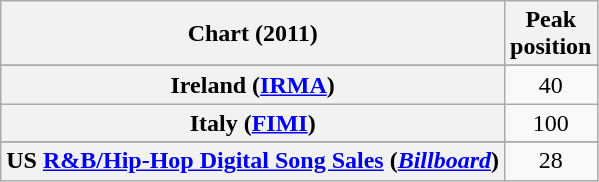<table class="wikitable sortable plainrowheaders" style="text-align:center">
<tr>
<th scope="col">Chart (2011)</th>
<th scope="col">Peak<br>position</th>
</tr>
<tr>
</tr>
<tr>
<th scope="row">Ireland (<a href='#'>IRMA</a>)</th>
<td>40</td>
</tr>
<tr>
<th scope="row">Italy (<a href='#'>FIMI</a>)</th>
<td>100</td>
</tr>
<tr>
</tr>
<tr>
</tr>
<tr>
</tr>
<tr>
</tr>
<tr>
<th scope="row">US <a href='#'>R&B/Hip-Hop Digital Song Sales</a> (<em><a href='#'>Billboard</a></em>)</th>
<td>28</td>
</tr>
</table>
